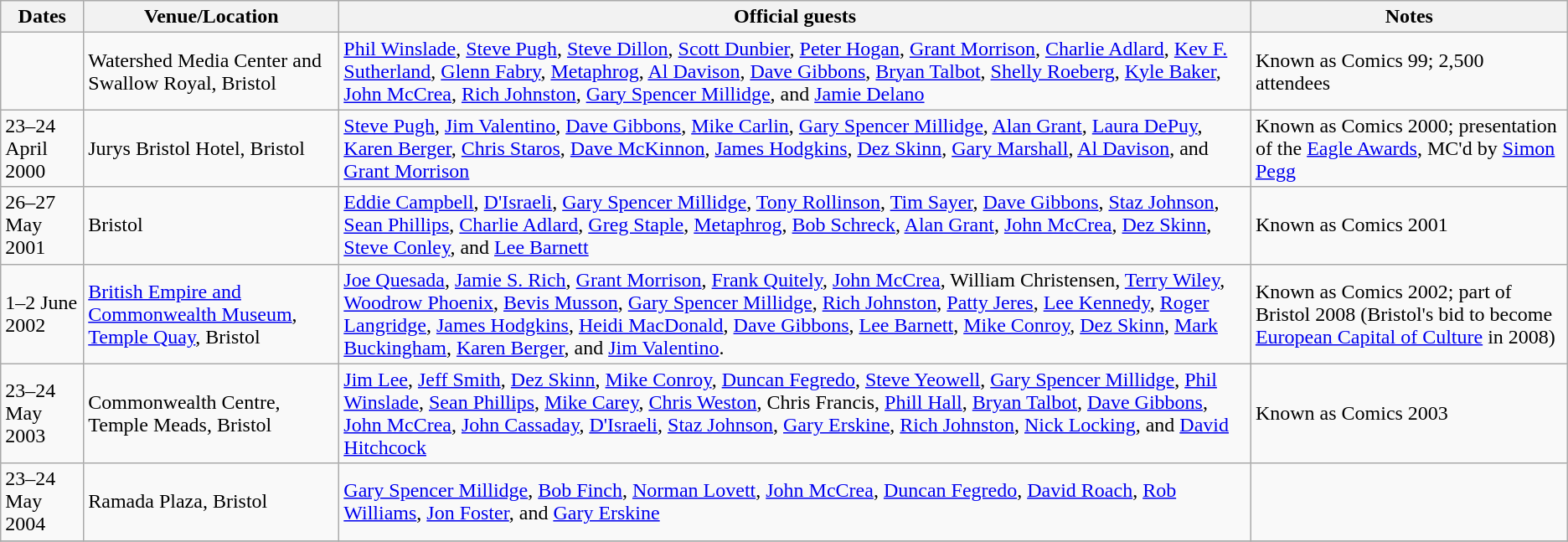<table class="wikitable">
<tr>
<th>Dates</th>
<th>Venue/Location</th>
<th>Official guests</th>
<th>Notes</th>
</tr>
<tr>
<td></td>
<td>Watershed Media Center and Swallow Royal, Bristol</td>
<td><a href='#'>Phil Winslade</a>, <a href='#'>Steve Pugh</a>, <a href='#'>Steve Dillon</a>, <a href='#'>Scott Dunbier</a>, <a href='#'>Peter Hogan</a>, <a href='#'>Grant Morrison</a>, <a href='#'>Charlie Adlard</a>, <a href='#'>Kev F. Sutherland</a>, <a href='#'>Glenn Fabry</a>, <a href='#'>Metaphrog</a>, <a href='#'>Al Davison</a>, <a href='#'>Dave Gibbons</a>, <a href='#'>Bryan Talbot</a>, <a href='#'>Shelly Roeberg</a>, <a href='#'>Kyle Baker</a>, <a href='#'>John McCrea</a>, <a href='#'>Rich Johnston</a>, <a href='#'>Gary Spencer Millidge</a>, and <a href='#'>Jamie Delano</a></td>
<td>Known as Comics 99; 2,500 attendees</td>
</tr>
<tr>
<td>23–24 April 2000</td>
<td>Jurys Bristol Hotel, Bristol</td>
<td><a href='#'>Steve Pugh</a>, <a href='#'>Jim Valentino</a>, <a href='#'>Dave Gibbons</a>, <a href='#'>Mike Carlin</a>, <a href='#'>Gary Spencer Millidge</a>, <a href='#'>Alan Grant</a>, <a href='#'>Laura DePuy</a>, <a href='#'>Karen Berger</a>, <a href='#'>Chris Staros</a>, <a href='#'>Dave McKinnon</a>, <a href='#'>James Hodgkins</a>, <a href='#'>Dez Skinn</a>, <a href='#'>Gary Marshall</a>, <a href='#'>Al Davison</a>, and <a href='#'>Grant Morrison</a></td>
<td>Known as Comics 2000; presentation of the <a href='#'>Eagle Awards</a>, MC'd by <a href='#'>Simon Pegg</a></td>
</tr>
<tr>
<td>26–27 May 2001</td>
<td>Bristol</td>
<td><a href='#'>Eddie Campbell</a>, <a href='#'>D'Israeli</a>, <a href='#'>Gary Spencer Millidge</a>, <a href='#'>Tony Rollinson</a>, <a href='#'>Tim Sayer</a>, <a href='#'>Dave Gibbons</a>, <a href='#'>Staz Johnson</a>, <a href='#'>Sean Phillips</a>, <a href='#'>Charlie Adlard</a>, <a href='#'>Greg Staple</a>, <a href='#'>Metaphrog</a>, <a href='#'>Bob Schreck</a>, <a href='#'>Alan Grant</a>, <a href='#'>John McCrea</a>, <a href='#'>Dez Skinn</a>, <a href='#'>Steve Conley</a>, and <a href='#'>Lee Barnett</a></td>
<td>Known as Comics 2001</td>
</tr>
<tr>
<td>1–2 June 2002</td>
<td><a href='#'>British Empire and Commonwealth Museum</a>, <a href='#'>Temple Quay</a>, Bristol</td>
<td><a href='#'>Joe Quesada</a>, <a href='#'>Jamie S. Rich</a>, <a href='#'>Grant Morrison</a>, <a href='#'>Frank Quitely</a>, <a href='#'>John McCrea</a>, William Christensen, <a href='#'>Terry Wiley</a>, <a href='#'>Woodrow Phoenix</a>, <a href='#'>Bevis Musson</a>, <a href='#'>Gary Spencer Millidge</a>, <a href='#'>Rich Johnston</a>, <a href='#'>Patty Jeres</a>, <a href='#'>Lee Kennedy</a>, <a href='#'>Roger Langridge</a>, <a href='#'>James Hodgkins</a>, <a href='#'>Heidi MacDonald</a>, <a href='#'>Dave Gibbons</a>, <a href='#'>Lee Barnett</a>, <a href='#'>Mike Conroy</a>, <a href='#'>Dez Skinn</a>, <a href='#'>Mark Buckingham</a>, <a href='#'>Karen Berger</a>, and <a href='#'>Jim Valentino</a>.</td>
<td>Known as Comics 2002; part of Bristol 2008 (Bristol's bid to become <a href='#'>European Capital of Culture</a> in 2008)</td>
</tr>
<tr>
<td>23–24 May 2003</td>
<td>Commonwealth Centre, Temple Meads, Bristol</td>
<td><a href='#'>Jim Lee</a>, <a href='#'>Jeff Smith</a>, <a href='#'>Dez Skinn</a>, <a href='#'>Mike Conroy</a>, <a href='#'>Duncan Fegredo</a>, <a href='#'>Steve Yeowell</a>, <a href='#'>Gary Spencer Millidge</a>, <a href='#'>Phil Winslade</a>, <a href='#'>Sean Phillips</a>, <a href='#'>Mike Carey</a>, <a href='#'>Chris Weston</a>, Chris Francis, <a href='#'>Phill Hall</a>, <a href='#'>Bryan Talbot</a>, <a href='#'>Dave Gibbons</a>, <a href='#'>John McCrea</a>, <a href='#'>John Cassaday</a>, <a href='#'>D'Israeli</a>, <a href='#'>Staz Johnson</a>, <a href='#'>Gary Erskine</a>, <a href='#'>Rich Johnston</a>, <a href='#'>Nick Locking</a>, and <a href='#'>David Hitchcock</a></td>
<td>Known as Comics 2003</td>
</tr>
<tr>
<td>23–24 May 2004</td>
<td>Ramada Plaza, Bristol</td>
<td><a href='#'>Gary Spencer Millidge</a>, <a href='#'>Bob Finch</a>, <a href='#'>Norman Lovett</a>, <a href='#'>John McCrea</a>, <a href='#'>Duncan Fegredo</a>, <a href='#'>David Roach</a>, <a href='#'>Rob Williams</a>, <a href='#'>Jon Foster</a>, and <a href='#'>Gary Erskine</a></td>
<td></td>
</tr>
<tr>
</tr>
</table>
